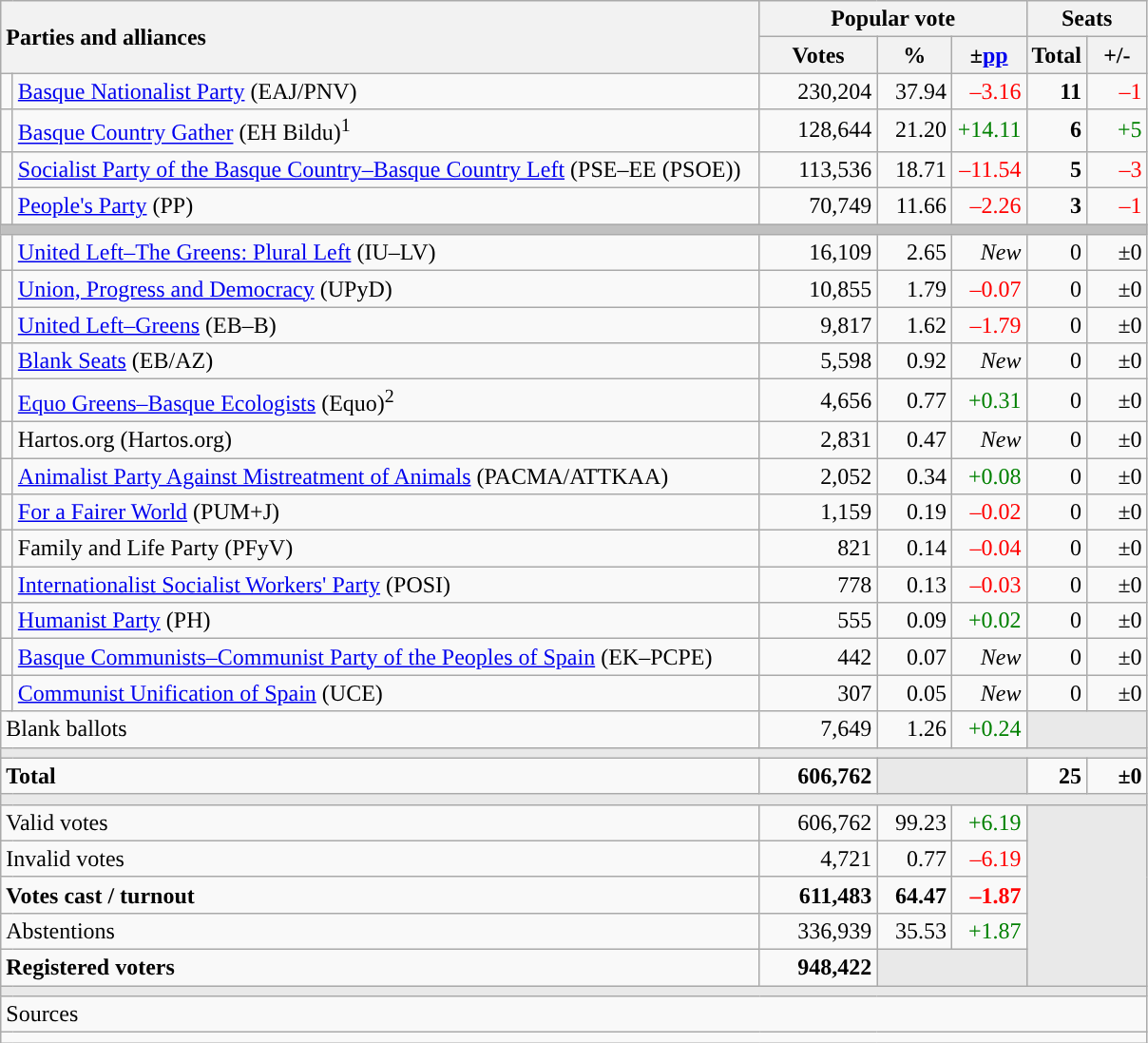<table class="wikitable" style="text-align:right;">
<tr>
<th style="text-align:left;" rowspan="2" colspan="2" width="525">Parties and alliances</th>
<th colspan="3">Popular vote</th>
<th colspan="2">Seats</th>
</tr>
<tr>
<th width="75">Votes</th>
<th width="45">%</th>
<th width="45">±<a href='#'>pp</a></th>
<th width="35">Total</th>
<th width="35">+/-</th>
</tr>
<tr>
<td width="1" style="color:inherit;background:"></td>
<td align="left"><a href='#'>Basque Nationalist Party</a> (EAJ/PNV)</td>
<td>230,204</td>
<td>37.94</td>
<td style="color:red;">–3.16</td>
<td><strong>11</strong></td>
<td style="color:red;">–1</td>
</tr>
<tr>
<td style="color:inherit;background:"></td>
<td align="left"><a href='#'>Basque Country Gather</a> (EH Bildu)<sup>1</sup></td>
<td>128,644</td>
<td>21.20</td>
<td style="color:green;">+14.11</td>
<td><strong>6</strong></td>
<td style="color:green;">+5</td>
</tr>
<tr>
<td style="color:inherit;background:"></td>
<td align="left"><a href='#'>Socialist Party of the Basque Country–Basque Country Left</a> (PSE–EE (PSOE))</td>
<td>113,536</td>
<td>18.71</td>
<td style="color:red;">–11.54</td>
<td><strong>5</strong></td>
<td style="color:red;">–3</td>
</tr>
<tr>
<td style="color:inherit;background:"></td>
<td align="left"><a href='#'>People's Party</a> (PP)</td>
<td>70,749</td>
<td>11.66</td>
<td style="color:red;">–2.26</td>
<td><strong>3</strong></td>
<td style="color:red;">–1</td>
</tr>
<tr>
<td colspan="7" bgcolor="#C0C0C0"></td>
</tr>
<tr>
<td style="color:inherit;background:"></td>
<td align="left"><a href='#'>United Left–The Greens: Plural Left</a> (IU–LV)</td>
<td>16,109</td>
<td>2.65</td>
<td><em>New</em></td>
<td>0</td>
<td>±0</td>
</tr>
<tr>
<td style="color:inherit;background:"></td>
<td align="left"><a href='#'>Union, Progress and Democracy</a> (UPyD)</td>
<td>10,855</td>
<td>1.79</td>
<td style="color:red;">–0.07</td>
<td>0</td>
<td>±0</td>
</tr>
<tr>
<td style="color:inherit;background:"></td>
<td align="left"><a href='#'>United Left–Greens</a> (EB–B)</td>
<td>9,817</td>
<td>1.62</td>
<td style="color:red;">–1.79</td>
<td>0</td>
<td>±0</td>
</tr>
<tr>
<td style="color:inherit;background:"></td>
<td align="left"><a href='#'>Blank Seats</a> (EB/AZ)</td>
<td>5,598</td>
<td>0.92</td>
<td><em>New</em></td>
<td>0</td>
<td>±0</td>
</tr>
<tr>
<td style="color:inherit;background:"></td>
<td align="left"><a href='#'>Equo Greens–Basque Ecologists</a> (Equo)<sup>2</sup></td>
<td>4,656</td>
<td>0.77</td>
<td style="color:green;">+0.31</td>
<td>0</td>
<td>±0</td>
</tr>
<tr>
<td style="color:inherit;background:"></td>
<td align="left">Hartos.org (Hartos.org)</td>
<td>2,831</td>
<td>0.47</td>
<td><em>New</em></td>
<td>0</td>
<td>±0</td>
</tr>
<tr>
<td style="color:inherit;background:"></td>
<td align="left"><a href='#'>Animalist Party Against Mistreatment of Animals</a> (PACMA/ATTKAA)</td>
<td>2,052</td>
<td>0.34</td>
<td style="color:green;">+0.08</td>
<td>0</td>
<td>±0</td>
</tr>
<tr>
<td style="color:inherit;background:"></td>
<td align="left"><a href='#'>For a Fairer World</a> (PUM+J)</td>
<td>1,159</td>
<td>0.19</td>
<td style="color:red;">–0.02</td>
<td>0</td>
<td>±0</td>
</tr>
<tr>
<td style="color:inherit;background:"></td>
<td align="left">Family and Life Party (PFyV)</td>
<td>821</td>
<td>0.14</td>
<td style="color:red;">–0.04</td>
<td>0</td>
<td>±0</td>
</tr>
<tr>
<td style="color:inherit;background:"></td>
<td align="left"><a href='#'>Internationalist Socialist Workers' Party</a> (POSI)</td>
<td>778</td>
<td>0.13</td>
<td style="color:red;">–0.03</td>
<td>0</td>
<td>±0</td>
</tr>
<tr>
<td style="color:inherit;background:"></td>
<td align="left"><a href='#'>Humanist Party</a> (PH)</td>
<td>555</td>
<td>0.09</td>
<td style="color:green;">+0.02</td>
<td>0</td>
<td>±0</td>
</tr>
<tr>
<td style="color:inherit;background:"></td>
<td align="left"><a href='#'>Basque Communists–Communist Party of the Peoples of Spain</a> (EK–PCPE)</td>
<td>442</td>
<td>0.07</td>
<td><em>New</em></td>
<td>0</td>
<td>±0</td>
</tr>
<tr>
<td style="color:inherit;background:"></td>
<td align="left"><a href='#'>Communist Unification of Spain</a> (UCE)</td>
<td>307</td>
<td>0.05</td>
<td><em>New</em></td>
<td>0</td>
<td>±0</td>
</tr>
<tr>
<td align="left" colspan="2">Blank ballots</td>
<td>7,649</td>
<td>1.26</td>
<td style="color:green;">+0.24</td>
<td bgcolor="#E9E9E9" colspan="2"></td>
</tr>
<tr>
<td colspan="7" bgcolor="#E9E9E9"></td>
</tr>
<tr style="font-weight:bold;">
<td align="left" colspan="2">Total</td>
<td>606,762</td>
<td bgcolor="#E9E9E9" colspan="2"></td>
<td>25</td>
<td>±0</td>
</tr>
<tr>
<td colspan="7" bgcolor="#E9E9E9"></td>
</tr>
<tr>
<td align="left" colspan="2">Valid votes</td>
<td>606,762</td>
<td>99.23</td>
<td style="color:green;">+6.19</td>
<td bgcolor="#E9E9E9" colspan="2" rowspan="5"></td>
</tr>
<tr>
<td align="left" colspan="2">Invalid votes</td>
<td>4,721</td>
<td>0.77</td>
<td style="color:red;">–6.19</td>
</tr>
<tr style="font-weight:bold;">
<td align="left" colspan="2">Votes cast / turnout</td>
<td>611,483</td>
<td>64.47</td>
<td style="color:red;">–1.87</td>
</tr>
<tr>
<td align="left" colspan="2">Abstentions</td>
<td>336,939</td>
<td>35.53</td>
<td style="color:green;">+1.87</td>
</tr>
<tr style="font-weight:bold;">
<td align="left" colspan="2">Registered voters</td>
<td>948,422</td>
<td bgcolor="#E9E9E9" colspan="2"></td>
</tr>
<tr>
<td colspan="7" bgcolor="#E9E9E9"></td>
</tr>
<tr>
<td align="left" colspan="7">Sources</td>
</tr>
<tr>
<td colspan="7" style="text-align:left; max-width:790px;"></td>
</tr>
</table>
